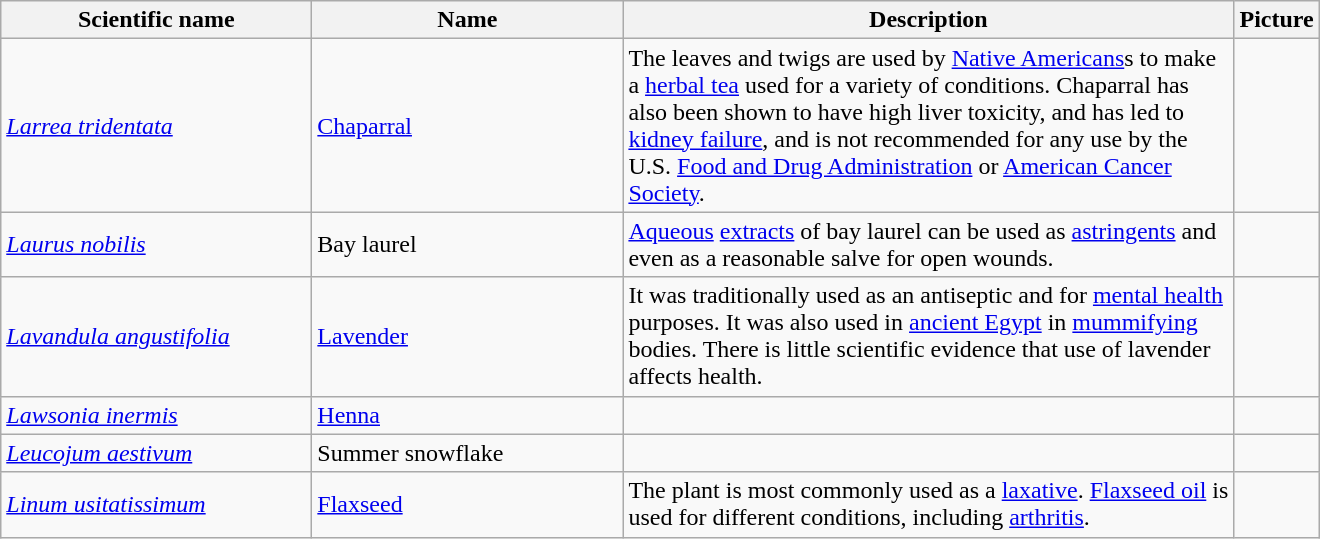<table class="wikitable sortable">
<tr>
<th width=200px>Scientific name</th>
<th width=200px>Name</th>
<th width=400px>Description</th>
<th>Picture</th>
</tr>
<tr>
<td><em><a href='#'>Larrea tridentata</a></em></td>
<td><a href='#'>Chaparral</a></td>
<td>The leaves and twigs are used by <a href='#'>Native Americans</a>s to make a <a href='#'>herbal tea</a> used for a variety of conditions. Chaparral has also been shown to have high liver toxicity, and has led to <a href='#'>kidney failure</a>, and is not recommended for any use by the U.S. <a href='#'>Food and Drug Administration</a> or <a href='#'>American Cancer Society</a>.</td>
<td></td>
</tr>
<tr>
<td><em><a href='#'>Laurus nobilis</a></em></td>
<td>Bay laurel</td>
<td><a href='#'>Aqueous</a> <a href='#'>extracts</a> of bay laurel can be used as <a href='#'>astringents</a> and even as a reasonable salve for open wounds.</td>
<td></td>
</tr>
<tr>
<td><em><a href='#'>Lavandula angustifolia</a></em></td>
<td><a href='#'>Lavender</a></td>
<td>It was traditionally used as an antiseptic and for <a href='#'>mental health</a> purposes. It was also used in <a href='#'>ancient Egypt</a> in <a href='#'>mummifying</a> bodies. There is little scientific evidence that use of lavender affects health.</td>
<td></td>
</tr>
<tr>
<td><em><a href='#'>Lawsonia inermis</a></em></td>
<td><a href='#'>Henna</a></td>
<td></td>
<td></td>
</tr>
<tr>
<td><em><a href='#'>Leucojum aestivum</a></em></td>
<td>Summer snowflake</td>
<td></td>
<td></td>
</tr>
<tr>
<td><em><a href='#'>Linum usitatissimum</a></em></td>
<td><a href='#'>Flaxseed</a></td>
<td>The plant is most commonly used as a <a href='#'>laxative</a>. <a href='#'>Flaxseed oil</a> is used for different conditions, including <a href='#'>arthritis</a>.</td>
<td></td>
</tr>
</table>
